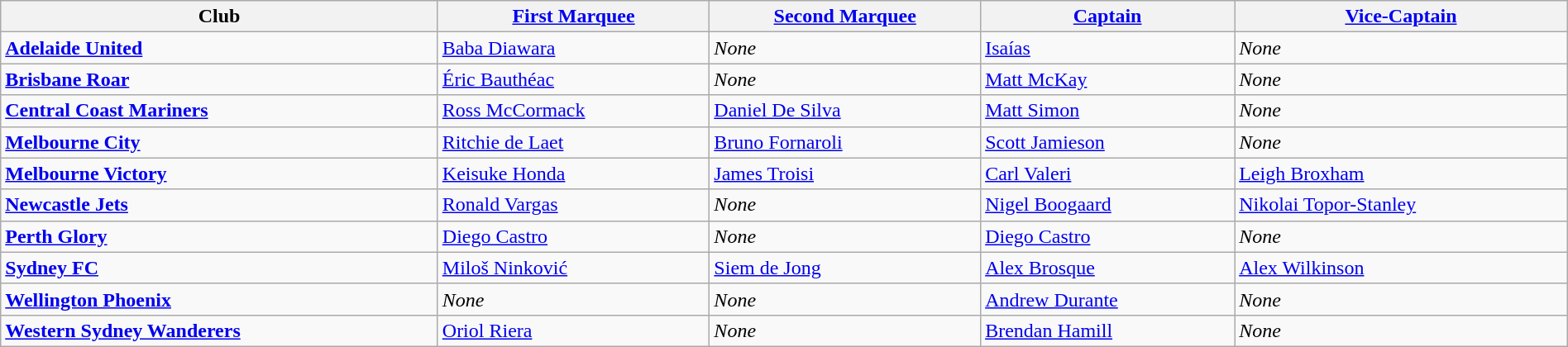<table class="wikitable" style="width:100%">
<tr>
<th>Club</th>
<th><a href='#'>First Marquee</a></th>
<th><a href='#'>Second Marquee</a><br>
</th>
<th><a href='#'>Captain</a></th>
<th><a href='#'>Vice-Captain</a></th>
</tr>
<tr style="vertical-align:top;">
<td><strong><a href='#'>Adelaide United</a></strong></td>
<td> <a href='#'>Baba Diawara</a></td>
<td><em>None</em></td>
<td> <a href='#'>Isaías</a></td>
<td><em>None</em></td>
</tr>
<tr style="vertical-align:top;">
<td><strong><a href='#'>Brisbane Roar</a></strong></td>
<td> <a href='#'>Éric Bauthéac</a></td>
<td><em>None</em></td>
<td> <a href='#'>Matt McKay</a></td>
<td><em>None</em></td>
</tr>
<tr style="vertical-align:top;">
<td><strong><a href='#'>Central Coast Mariners</a></strong></td>
<td> <a href='#'>Ross McCormack</a></td>
<td> <a href='#'>Daniel De Silva</a></td>
<td> <a href='#'>Matt Simon</a></td>
<td><em>None</em></td>
</tr>
<tr style="vertical-align:top;">
<td><strong><a href='#'>Melbourne City</a></strong></td>
<td> <a href='#'>Ritchie de Laet</a></td>
<td> <a href='#'>Bruno Fornaroli</a></td>
<td> <a href='#'>Scott Jamieson</a></td>
<td><em>None</em></td>
</tr>
<tr style="vertical-align:top;">
<td><strong><a href='#'>Melbourne Victory</a></strong></td>
<td> <a href='#'>Keisuke Honda</a></td>
<td> <a href='#'>James Troisi</a></td>
<td> <a href='#'>Carl Valeri</a></td>
<td> <a href='#'>Leigh Broxham</a></td>
</tr>
<tr style="vertical-align:top;">
<td><strong><a href='#'>Newcastle Jets</a></strong></td>
<td> <a href='#'>Ronald Vargas</a></td>
<td><em>None</em></td>
<td> <a href='#'>Nigel Boogaard</a></td>
<td> <a href='#'>Nikolai Topor-Stanley</a></td>
</tr>
<tr style="vertical-align:top;">
<td><strong><a href='#'>Perth Glory</a></strong></td>
<td> <a href='#'>Diego Castro</a></td>
<td><em>None</em></td>
<td> <a href='#'>Diego Castro</a></td>
<td><em>None</em></td>
</tr>
<tr style="vertical-align:top;">
<td><strong><a href='#'>Sydney FC</a></strong></td>
<td> <a href='#'>Miloš Ninković</a></td>
<td> <a href='#'>Siem de Jong</a></td>
<td> <a href='#'>Alex Brosque</a></td>
<td> <a href='#'>Alex Wilkinson</a></td>
</tr>
<tr style="vertical-align:top;">
<td><strong><a href='#'>Wellington Phoenix</a></strong></td>
<td><em>None</em></td>
<td><em>None</em></td>
<td> <a href='#'>Andrew Durante</a></td>
<td><em>None</em></td>
</tr>
<tr style="vertical-align:top;">
<td><strong><a href='#'>Western Sydney Wanderers</a></strong></td>
<td> <a href='#'>Oriol Riera</a></td>
<td><em>None</em></td>
<td> <a href='#'>Brendan Hamill</a></td>
<td><em>None</em></td>
</tr>
</table>
